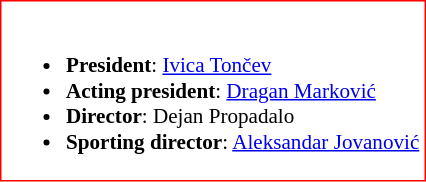<table class="toccolours" style="border: #FF0000 solid 1px; background: #FFFFFF; font-size: 88%">
<tr>
<td><br><ul><li><strong>President</strong>:  <a href='#'>Ivica Tončev</a></li><li><strong>Acting president</strong>:  <a href='#'>Dragan Marković</a></li><li><strong>Director</strong>:  Dejan Propadalo</li><li><strong>Sporting director</strong>:  <a href='#'>Aleksandar Jovanović</a></li></ul></td>
</tr>
</table>
